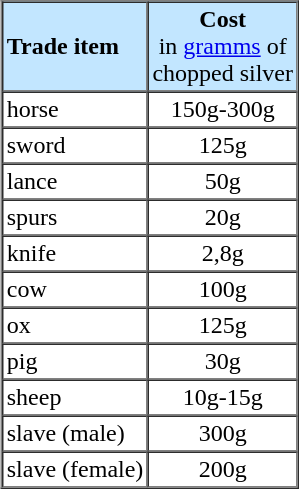<table align="right" border="solid" cellpadding="2" cellspacing="0">
<tr bgcolor="#C2E6FF">
<td><strong>Trade item</strong></td>
<td align="center"><strong>Cost</strong><br>in <a href='#'>gramms</a> of<br>chopped silver</td>
</tr>
<tr>
<td>horse</td>
<td align="center">150g-300g</td>
</tr>
<tr>
<td>sword</td>
<td align="center">125g</td>
</tr>
<tr>
<td>lance</td>
<td align="center">50g</td>
</tr>
<tr>
<td>spurs</td>
<td align="center">20g</td>
</tr>
<tr>
<td>knife</td>
<td align="center">2,8g</td>
</tr>
<tr>
<td>cow</td>
<td align="center">100g</td>
</tr>
<tr>
<td>ox</td>
<td align="center">125g</td>
</tr>
<tr>
<td>pig</td>
<td align="center">30g</td>
</tr>
<tr>
<td>sheep</td>
<td align="center">10g-15g</td>
</tr>
<tr>
<td>slave (male)</td>
<td align="center">300g</td>
</tr>
<tr>
<td>slave (female)</td>
<td align="center">200g</td>
</tr>
</table>
